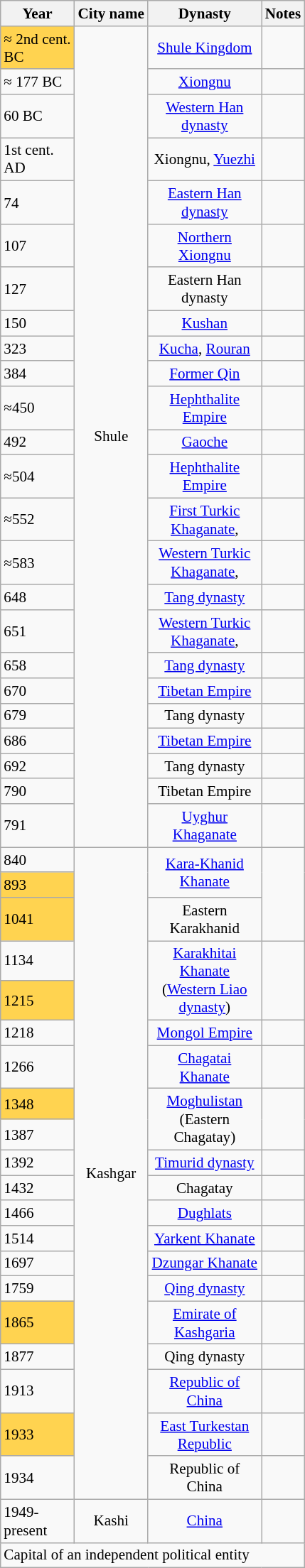<table class="wikitable" style="font-size:88%; float:right; clear:right; margin-left:1em;">
<tr>
<th>Year</th>
<th>City name</th>
<th style="width: 100px">Dynasty</th>
<th>Notes</th>
</tr>
<tr>
<td style="background:#FFD350;">≈ 2nd cent.<br>BC</td>
<td rowspan=24, style="text-align: center;">Shule</td>
<td style="text-align: center;"><a href='#'>Shule Kingdom</a></td>
<td></td>
</tr>
<tr>
<td>≈ 177 BC</td>
<td style="text-align: center;"><a href='#'>Xiongnu</a></td>
<td></td>
</tr>
<tr>
<td>60 BC</td>
<td style="text-align: center;"><a href='#'>Western Han dynasty</a></td>
<td></td>
</tr>
<tr>
<td>1st cent.<br>AD</td>
<td style="text-align: center;">Xiongnu, <a href='#'>Yuezhi</a></td>
<td></td>
</tr>
<tr>
<td>74</td>
<td style="text-align: center;"><a href='#'>Eastern Han dynasty</a></td>
<td></td>
</tr>
<tr>
<td>107</td>
<td style="text-align: center;"><a href='#'>Northern Xiongnu</a></td>
<td></td>
</tr>
<tr>
<td>127</td>
<td style="text-align: center;">Eastern Han dynasty</td>
<td></td>
</tr>
<tr>
<td>150</td>
<td style="text-align: center;"><a href='#'>Kushan</a></td>
<td></td>
</tr>
<tr>
<td>323</td>
<td style="text-align: center;"><a href='#'>Kucha</a>, <a href='#'>Rouran</a></td>
<td></td>
</tr>
<tr>
<td>384</td>
<td style="text-align: center;"><a href='#'>Former Qin</a></td>
<td></td>
</tr>
<tr>
<td>≈450</td>
<td style="text-align: center;"><a href='#'>Hephthalite Empire</a></td>
<td></td>
</tr>
<tr>
<td>492</td>
<td style="text-align: center;"><a href='#'>Gaoche</a></td>
<td></td>
</tr>
<tr>
<td>≈504</td>
<td style="text-align: center;"><a href='#'>Hephthalite Empire</a></td>
<td></td>
</tr>
<tr>
<td>≈552</td>
<td style="text-align: center;"><a href='#'>First Turkic Khaganate</a>,</td>
<td></td>
</tr>
<tr>
<td>≈583</td>
<td style="text-align: center;"><a href='#'>Western Turkic Khaganate</a>,</td>
<td></td>
</tr>
<tr>
<td>648</td>
<td style="text-align: center;"><a href='#'>Tang dynasty</a></td>
<td></td>
</tr>
<tr>
<td>651</td>
<td style="text-align: center;"><a href='#'>Western Turkic Khaganate</a>,</td>
<td></td>
</tr>
<tr>
<td>658</td>
<td style="text-align: center;"><a href='#'>Tang dynasty</a></td>
<td></td>
</tr>
<tr>
<td>670</td>
<td style="text-align: center;"><a href='#'>Tibetan Empire</a></td>
<td></td>
</tr>
<tr>
<td>679</td>
<td style="text-align: center;">Tang dynasty</td>
<td></td>
</tr>
<tr>
<td>686</td>
<td style="text-align: center;"><a href='#'>Tibetan Empire</a></td>
<td></td>
</tr>
<tr>
<td>692</td>
<td style="text-align: center;">Tang dynasty</td>
<td></td>
</tr>
<tr>
<td>790</td>
<td style="text-align: center;">Tibetan Empire</td>
<td></td>
</tr>
<tr>
<td>791</td>
<td style="text-align: center;"><a href='#'>Uyghur Khaganate</a></td>
<td></td>
</tr>
<tr>
<td>840</td>
<td rowspan=20, style="text-align: center;">Kashgar</td>
<td rowspan=2, style="text-align: center;"><a href='#'>Kara-Khanid Khanate</a></td>
<td rowspan=3></td>
</tr>
<tr>
<td style="background:#FFD350;">893</td>
</tr>
<tr>
<td style="background:#FFD350;">1041</td>
<td style="text-align: center;">Eastern Karakhanid</td>
</tr>
<tr>
<td>1134</td>
<td rowspan=2, style="text-align: center;"><a href='#'>Karakhitai Khanate</a><br>(<a href='#'>Western Liao dynasty</a>)</td>
<td rowspan=2></td>
</tr>
<tr>
<td style="background:#FFD350;">1215</td>
</tr>
<tr>
<td>1218</td>
<td style="text-align: center;"><a href='#'>Mongol Empire</a></td>
<td></td>
</tr>
<tr>
<td>1266</td>
<td style="text-align: center;"><a href='#'>Chagatai Khanate</a></td>
<td></td>
</tr>
<tr>
<td style="background:#FFD350;">1348</td>
<td rowspan=2, style="text-align: center;"><a href='#'>Moghulistan</a><br>(Eastern Chagatay)</td>
<td rowspan=2></td>
</tr>
<tr>
<td>1387</td>
</tr>
<tr>
<td>1392</td>
<td style="text-align: center;"><a href='#'>Timurid dynasty</a></td>
<td></td>
</tr>
<tr>
<td>1432</td>
<td style="text-align: center;">Chagatay</td>
<td></td>
</tr>
<tr>
<td>1466</td>
<td style="text-align: center;"><a href='#'>Dughlats</a></td>
<td></td>
</tr>
<tr>
<td>1514</td>
<td style="text-align: center;"><a href='#'>Yarkent Khanate</a></td>
<td></td>
</tr>
<tr>
<td>1697</td>
<td style="text-align: center;"><a href='#'>Dzungar Khanate</a></td>
<td></td>
</tr>
<tr>
<td>1759</td>
<td style="text-align: center;"><a href='#'>Qing dynasty</a></td>
<td></td>
</tr>
<tr>
<td style="background:#FFD350;">1865</td>
<td style="text-align: center;"><a href='#'>Emirate of Kashgaria</a></td>
<td></td>
</tr>
<tr>
<td>1877</td>
<td style="text-align: center;">Qing dynasty</td>
<td></td>
</tr>
<tr>
<td>1913</td>
<td style="text-align: center;"><a href='#'>Republic of China</a></td>
<td></td>
</tr>
<tr>
<td style="background:#FFD350;">1933</td>
<td style="text-align: center;"><a href='#'>East Turkestan Republic</a></td>
<td></td>
</tr>
<tr>
<td>1934</td>
<td style="text-align: center;">Republic of China</td>
<td></td>
</tr>
<tr>
<td>1949-<br>present</td>
<td style="text-align: center;">Kashi</td>
<td style="text-align: center;"><a href='#'>China</a></td>
<td></td>
</tr>
<tr>
<td colspan=4> Capital of an independent political entity</td>
</tr>
</table>
